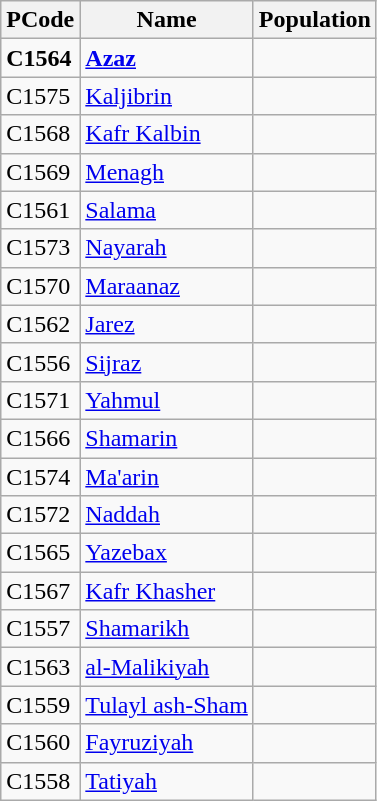<table class="wikitable sortable">
<tr>
<th>PCode</th>
<th>Name</th>
<th>Population</th>
</tr>
<tr>
<td><strong>C1564</strong></td>
<td><strong><a href='#'>Azaz</a></strong></td>
<td align=right><strong></strong></td>
</tr>
<tr>
<td>C1575</td>
<td><a href='#'>Kaljibrin</a></td>
<td align=right></td>
</tr>
<tr>
<td>C1568</td>
<td><a href='#'>Kafr Kalbin</a></td>
<td align=right></td>
</tr>
<tr>
<td>C1569</td>
<td><a href='#'>Menagh</a></td>
<td align=right></td>
</tr>
<tr>
<td>C1561</td>
<td><a href='#'>Salama</a></td>
<td align=right></td>
</tr>
<tr>
<td>C1573</td>
<td><a href='#'>Nayarah</a></td>
<td align=right></td>
</tr>
<tr>
<td>C1570</td>
<td><a href='#'>Maraanaz</a></td>
<td align=right></td>
</tr>
<tr>
<td>C1562</td>
<td><a href='#'>Jarez</a></td>
<td align=right></td>
</tr>
<tr>
<td>C1556</td>
<td><a href='#'>Sijraz</a></td>
<td align=right></td>
</tr>
<tr>
<td>C1571</td>
<td><a href='#'>Yahmul</a></td>
<td align=right></td>
</tr>
<tr>
<td>C1566</td>
<td><a href='#'>Shamarin</a></td>
<td align=right></td>
</tr>
<tr>
<td>C1574</td>
<td><a href='#'>Ma'arin</a></td>
<td align=right></td>
</tr>
<tr>
<td>C1572</td>
<td><a href='#'>Naddah</a></td>
<td align=right></td>
</tr>
<tr>
<td>C1565</td>
<td><a href='#'>Yazebax</a></td>
<td align=right></td>
</tr>
<tr>
<td>C1567</td>
<td><a href='#'>Kafr Khasher</a></td>
<td align=right></td>
</tr>
<tr>
<td>C1557</td>
<td><a href='#'>Shamarikh</a></td>
<td align=right></td>
</tr>
<tr>
<td>C1563</td>
<td><a href='#'>al-Malikiyah</a></td>
<td align=right></td>
</tr>
<tr>
<td>C1559</td>
<td><a href='#'>Tulayl ash-Sham</a></td>
<td align=right></td>
</tr>
<tr>
<td>C1560</td>
<td><a href='#'>Fayruziyah</a></td>
<td align=right></td>
</tr>
<tr>
<td>C1558</td>
<td><a href='#'>Tatiyah</a></td>
<td align=right></td>
</tr>
</table>
